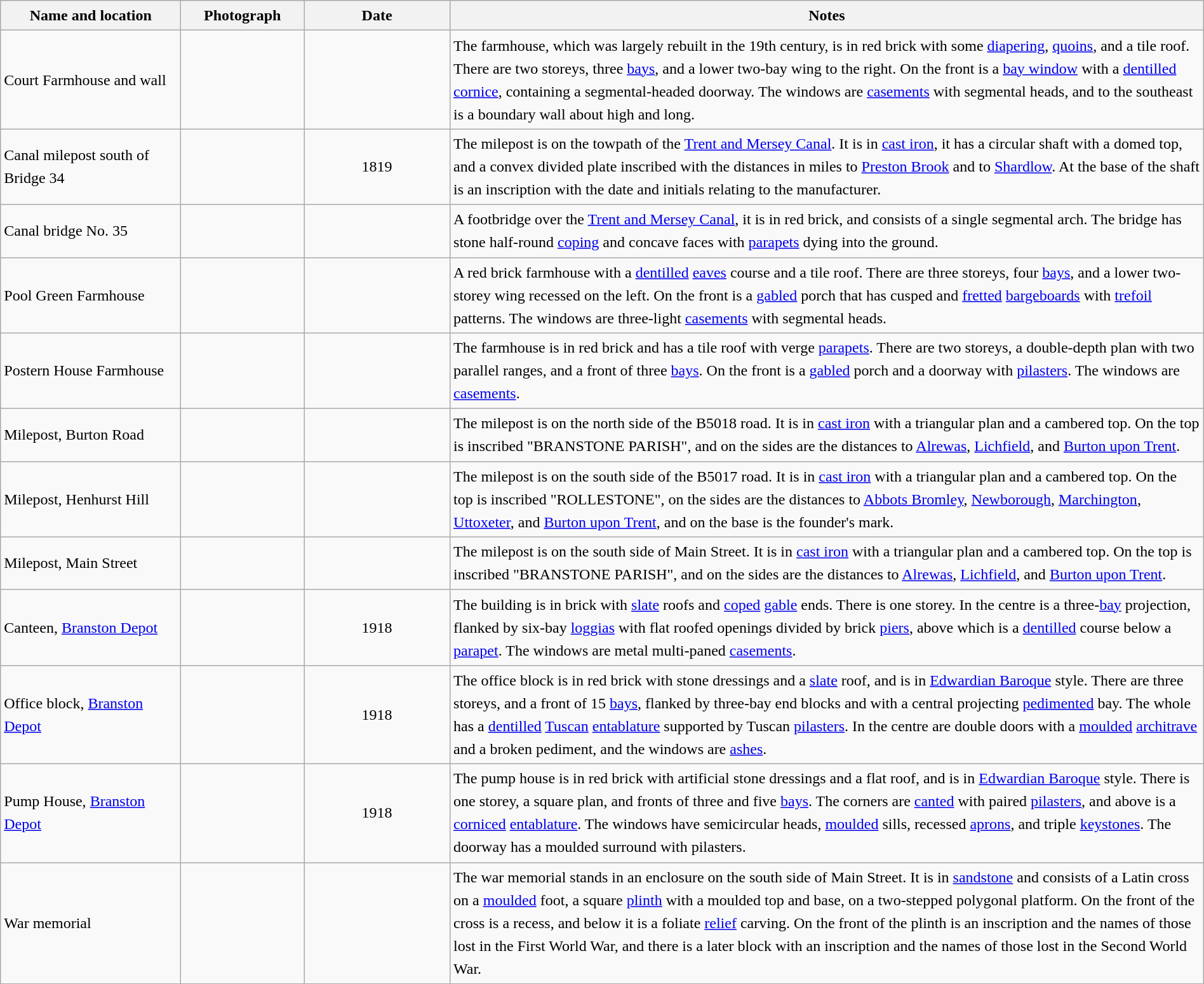<table class="wikitable sortable plainrowheaders" style="width:100%;border:0px;text-align:left;line-height:150%;">
<tr>
<th scope="col"  style="width:150px">Name and location</th>
<th scope="col"  style="width:100px" class="unsortable">Photograph</th>
<th scope="col"  style="width:120px">Date</th>
<th scope="col"  style="width:650px" class="unsortable">Notes</th>
</tr>
<tr>
<td>Court Farmhouse and wall<br><small></small></td>
<td></td>
<td align="center"></td>
<td>The farmhouse, which was largely rebuilt in the 19th century, is in red brick with some <a href='#'>diapering</a>,  <a href='#'>quoins</a>, and a tile roof.  There are two storeys, three <a href='#'>bays</a>, and a lower two-bay wing to the right.  On the front is a <a href='#'>bay window</a> with a <a href='#'>dentilled</a> <a href='#'>cornice</a>, containing a segmental-headed doorway.  The windows are <a href='#'>casements</a> with segmental heads, and to the southeast is a boundary wall about  high and  long.</td>
</tr>
<tr>
<td>Canal milepost south of Bridge 34<br><small></small></td>
<td></td>
<td align="center">1819</td>
<td>The milepost is on the towpath of the <a href='#'>Trent and Mersey Canal</a>.  It is in <a href='#'>cast iron</a>, it has a circular shaft with a domed top, and a convex divided plate inscribed with the distances in miles to <a href='#'>Preston Brook</a> and to <a href='#'>Shardlow</a>.  At the base of the shaft is an inscription with the date and initials relating to the manufacturer.</td>
</tr>
<tr>
<td>Canal bridge No. 35<br><small></small></td>
<td></td>
<td align="center"></td>
<td>A footbridge over the <a href='#'>Trent and Mersey Canal</a>, it is in red brick, and consists of a single segmental arch.  The bridge has stone half-round <a href='#'>coping</a> and concave faces with <a href='#'>parapets</a> dying into the ground.</td>
</tr>
<tr>
<td>Pool Green Farmhouse<br><small></small></td>
<td></td>
<td align="center"></td>
<td>A red brick farmhouse with a <a href='#'>dentilled</a> <a href='#'>eaves</a> course and a tile roof.  There are three storeys, four <a href='#'>bays</a>, and a lower two-storey wing recessed on the left.  On the front is a <a href='#'>gabled</a> porch that has cusped and <a href='#'>fretted</a> <a href='#'>bargeboards</a> with <a href='#'>trefoil</a> patterns.  The windows are three-light <a href='#'>casements</a> with segmental heads.</td>
</tr>
<tr>
<td>Postern House Farmhouse<br><small></small></td>
<td></td>
<td align="center"></td>
<td>The farmhouse is in red brick and has a tile roof with verge <a href='#'>parapets</a>.  There are two storeys, a double-depth plan with two parallel ranges, and a front of three <a href='#'>bays</a>.  On the front is a <a href='#'>gabled</a> porch and a doorway with <a href='#'>pilasters</a>.  The windows are <a href='#'>casements</a>.</td>
</tr>
<tr>
<td>Milepost, Burton Road<br><small></small></td>
<td></td>
<td align="center"></td>
<td>The milepost is on the north side of the B5018 road.  It is in <a href='#'>cast iron</a> with a triangular plan and a cambered top.  On the top is inscribed "BRANSTONE PARISH", and on the sides are the distances to <a href='#'>Alrewas</a>, <a href='#'>Lichfield</a>, and <a href='#'>Burton upon Trent</a>.</td>
</tr>
<tr>
<td>Milepost, Henhurst Hill<br><small></small></td>
<td></td>
<td align="center"></td>
<td>The milepost is on the south side of the B5017 road.  It is in <a href='#'>cast iron</a> with a triangular plan and a cambered top.  On the top is inscribed "ROLLESTONE", on the sides are the distances to <a href='#'>Abbots Bromley</a>, <a href='#'>Newborough</a>, <a href='#'>Marchington</a>, <a href='#'>Uttoxeter</a>, and <a href='#'>Burton upon Trent</a>, and on the base is the founder's mark.</td>
</tr>
<tr>
<td>Milepost, Main Street<br><small></small></td>
<td></td>
<td align="center"></td>
<td>The milepost is on the south side of Main Street.  It is in <a href='#'>cast iron</a> with a triangular plan and a cambered top.  On the top is inscribed "BRANSTONE PARISH", and on the sides are the distances to <a href='#'>Alrewas</a>, <a href='#'>Lichfield</a>, and <a href='#'>Burton upon Trent</a>.</td>
</tr>
<tr>
<td>Canteen, <a href='#'>Branston Depot</a><br><small></small></td>
<td></td>
<td align="center">1918</td>
<td>The building is in brick with <a href='#'>slate</a> roofs and <a href='#'>coped</a> <a href='#'>gable</a> ends.  There is one storey.  In the centre is a three-<a href='#'>bay</a> projection, flanked by six-bay <a href='#'>loggias</a> with flat roofed openings divided by brick <a href='#'>piers</a>, above which is a <a href='#'>dentilled</a> course below a <a href='#'>parapet</a>.  The windows are metal multi-paned <a href='#'>casements</a>.</td>
</tr>
<tr>
<td>Office block, <a href='#'>Branston Depot</a><br><small></small></td>
<td></td>
<td align="center">1918</td>
<td>The office block is in red brick with stone dressings and a <a href='#'>slate</a> roof, and is in <a href='#'>Edwardian Baroque</a> style.  There are three storeys, and a front of 15 <a href='#'>bays</a>,   flanked by three-bay end blocks and with a central projecting <a href='#'>pedimented</a> bay.  The whole has a <a href='#'>dentilled</a> <a href='#'>Tuscan</a> <a href='#'>entablature</a> supported by Tuscan <a href='#'>pilasters</a>.  In the centre are double doors with a <a href='#'>moulded</a> <a href='#'>architrave</a> and a broken pediment, and the windows are <a href='#'>ashes</a>.</td>
</tr>
<tr>
<td>Pump House, <a href='#'>Branston Depot</a><br><small></small></td>
<td></td>
<td align="center">1918</td>
<td>The pump house is in red brick with artificial stone dressings and a flat roof, and is in <a href='#'>Edwardian Baroque</a> style.  There is one storey, a square plan, and fronts of three and five <a href='#'>bays</a>.  The corners are <a href='#'>canted</a> with paired <a href='#'>pilasters</a>, and above is a <a href='#'>corniced</a> <a href='#'>entablature</a>. The windows have semicircular heads, <a href='#'>moulded</a> sills, recessed <a href='#'>aprons</a>, and triple <a href='#'>keystones</a>.  The doorway has a moulded surround with pilasters.</td>
</tr>
<tr>
<td>War memorial<br><small></small></td>
<td></td>
<td align="center"></td>
<td>The war memorial stands in an enclosure on the south side of Main Street.  It is in <a href='#'>sandstone</a> and consists of a Latin cross on a <a href='#'>moulded</a> foot, a square <a href='#'>plinth</a> with a moulded top and base, on a two-stepped polygonal platform.  On the front of the cross is a recess, and below it is a foliate <a href='#'>relief</a> carving.  On the front of the plinth is an inscription and the names of those lost in the First World War, and there is a later block with an inscription and the names of those lost in the Second World War.</td>
</tr>
<tr>
</tr>
</table>
